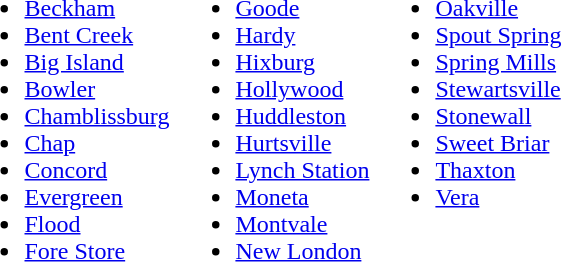<table>
<tr valign="top">
<td><br><ul><li><a href='#'>Beckham</a></li><li><a href='#'>Bent Creek</a></li><li><a href='#'>Big Island</a></li><li><a href='#'>Bowler</a></li><li><a href='#'>Chamblissburg</a></li><li><a href='#'>Chap</a></li><li><a href='#'>Concord</a></li><li><a href='#'>Evergreen</a></li><li><a href='#'>Flood</a></li><li><a href='#'>Fore Store</a></li></ul></td>
<td><br><ul><li><a href='#'>Goode</a></li><li><a href='#'>Hardy</a></li><li><a href='#'>Hixburg</a></li><li><a href='#'>Hollywood</a></li><li><a href='#'>Huddleston</a></li><li><a href='#'>Hurtsville</a></li><li><a href='#'>Lynch Station</a></li><li><a href='#'>Moneta</a></li><li><a href='#'>Montvale</a></li><li><a href='#'>New London</a></li></ul></td>
<td><br><ul><li><a href='#'>Oakville</a></li><li><a href='#'>Spout Spring</a></li><li><a href='#'>Spring Mills</a></li><li><a href='#'>Stewartsville</a></li><li><a href='#'>Stonewall</a></li><li><a href='#'>Sweet Briar</a></li><li><a href='#'>Thaxton</a></li><li><a href='#'>Vera</a></li></ul></td>
</tr>
</table>
